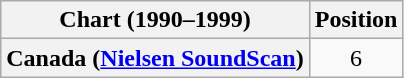<table class="wikitable plainrowheaders" style="text-align:center">
<tr>
<th>Chart (1990–1999)</th>
<th>Position</th>
</tr>
<tr>
<th scope="row">Canada (<a href='#'>Nielsen SoundScan</a>)</th>
<td>6</td>
</tr>
</table>
